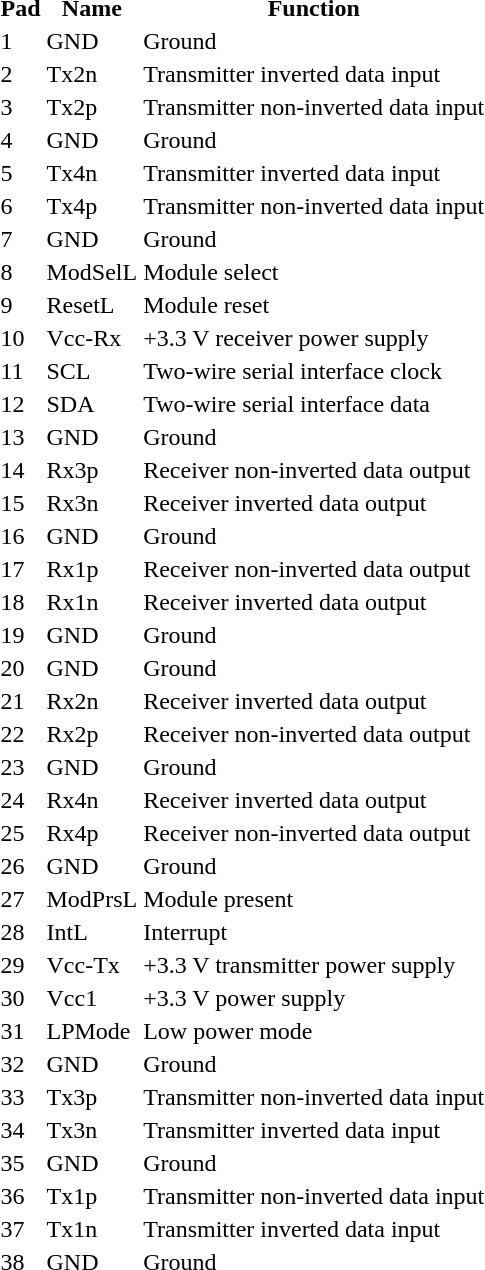<table>
<tr>
<th>Pad</th>
<th>Name</th>
<th>Function</th>
</tr>
<tr>
<td>1</td>
<td>GND</td>
<td>Ground</td>
</tr>
<tr>
<td>2</td>
<td>Tx2n</td>
<td>Transmitter inverted data input</td>
</tr>
<tr>
<td>3</td>
<td>Tx2p</td>
<td>Transmitter non-inverted data input</td>
</tr>
<tr>
<td>4</td>
<td>GND</td>
<td>Ground</td>
</tr>
<tr>
<td>5</td>
<td>Tx4n</td>
<td>Transmitter inverted data input</td>
</tr>
<tr>
<td>6</td>
<td>Tx4p</td>
<td>Transmitter non-inverted data input</td>
</tr>
<tr>
<td>7</td>
<td>GND</td>
<td>Ground</td>
</tr>
<tr>
<td>8</td>
<td>ModSelL</td>
<td>Module select</td>
</tr>
<tr>
<td>9</td>
<td>ResetL</td>
<td>Module reset</td>
</tr>
<tr>
<td>10</td>
<td>Vcc-Rx</td>
<td>+3.3 V receiver power supply</td>
</tr>
<tr>
<td>11</td>
<td>SCL</td>
<td>Two-wire serial interface clock</td>
</tr>
<tr>
<td>12</td>
<td>SDA</td>
<td>Two-wire serial interface data</td>
</tr>
<tr>
<td>13</td>
<td>GND</td>
<td>Ground</td>
</tr>
<tr>
<td>14</td>
<td>Rx3p</td>
<td>Receiver non-inverted data output</td>
</tr>
<tr>
<td>15</td>
<td>Rx3n</td>
<td>Receiver inverted data output</td>
</tr>
<tr>
<td>16</td>
<td>GND</td>
<td>Ground</td>
</tr>
<tr>
<td>17</td>
<td>Rx1p</td>
<td>Receiver non-inverted data output</td>
</tr>
<tr>
<td>18</td>
<td>Rx1n</td>
<td>Receiver inverted data output</td>
</tr>
<tr>
<td>19</td>
<td>GND</td>
<td>Ground</td>
</tr>
<tr>
<td>20</td>
<td>GND</td>
<td>Ground</td>
</tr>
<tr>
<td>21</td>
<td>Rx2n</td>
<td>Receiver inverted data output</td>
</tr>
<tr>
<td>22</td>
<td>Rx2p</td>
<td>Receiver non-inverted data output</td>
</tr>
<tr>
<td>23</td>
<td>GND</td>
<td>Ground</td>
</tr>
<tr>
<td>24</td>
<td>Rx4n</td>
<td>Receiver inverted data output</td>
</tr>
<tr>
<td>25</td>
<td>Rx4p</td>
<td>Receiver non-inverted data output</td>
</tr>
<tr>
<td>26</td>
<td>GND</td>
<td>Ground</td>
</tr>
<tr>
<td>27</td>
<td>ModPrsL</td>
<td>Module present</td>
</tr>
<tr>
<td>28</td>
<td>IntL</td>
<td>Interrupt</td>
</tr>
<tr>
<td>29</td>
<td>Vcc-Tx</td>
<td>+3.3 V transmitter power supply</td>
</tr>
<tr>
<td>30</td>
<td>Vcc1</td>
<td>+3.3 V power supply</td>
</tr>
<tr>
<td>31</td>
<td>LPMode</td>
<td>Low power mode</td>
</tr>
<tr>
<td>32</td>
<td>GND</td>
<td>Ground</td>
</tr>
<tr>
<td>33</td>
<td>Tx3p</td>
<td>Transmitter non-inverted data input</td>
</tr>
<tr>
<td>34</td>
<td>Tx3n</td>
<td>Transmitter inverted data input</td>
</tr>
<tr>
<td>35</td>
<td>GND</td>
<td>Ground</td>
</tr>
<tr>
<td>36</td>
<td>Tx1p</td>
<td>Transmitter non-inverted data input</td>
</tr>
<tr>
<td>37</td>
<td>Tx1n</td>
<td>Transmitter inverted data input</td>
</tr>
<tr>
<td>38</td>
<td>GND</td>
<td>Ground</td>
</tr>
</table>
